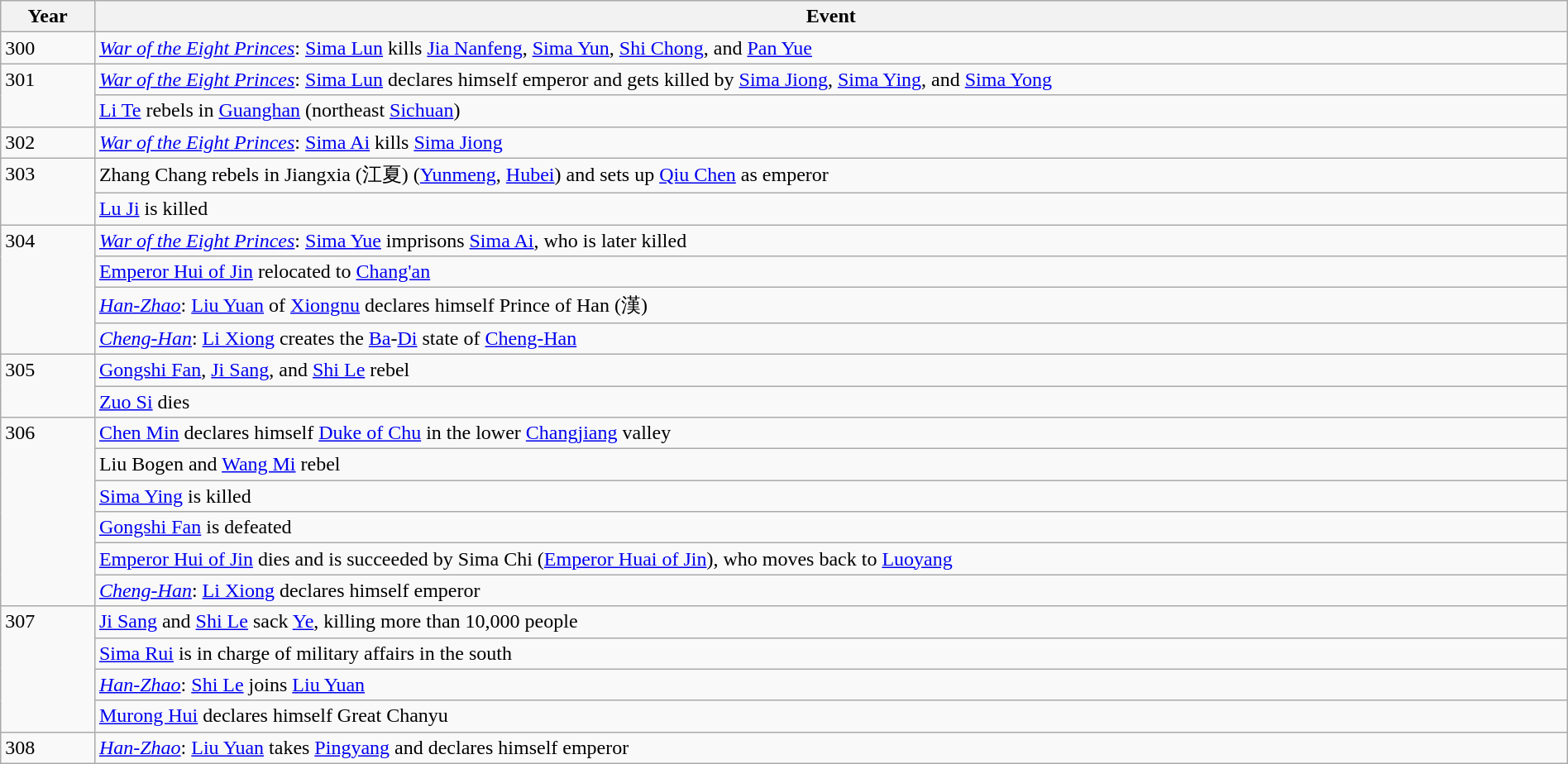<table class="wikitable" style="width:100%;">
<tr>
<th style="width:6%">Year</th>
<th>Event</th>
</tr>
<tr>
<td>300</td>
<td><em><a href='#'>War of the Eight Princes</a></em>: <a href='#'>Sima Lun</a> kills <a href='#'>Jia Nanfeng</a>, <a href='#'>Sima Yun</a>, <a href='#'>Shi Chong</a>, and <a href='#'>Pan Yue</a></td>
</tr>
<tr>
<td rowspan="2" style="vertical-align:top;">301</td>
<td><em><a href='#'>War of the Eight Princes</a></em>: <a href='#'>Sima Lun</a> declares himself emperor and gets killed by <a href='#'>Sima Jiong</a>, <a href='#'>Sima Ying</a>, and <a href='#'>Sima Yong</a></td>
</tr>
<tr>
<td><a href='#'>Li Te</a> rebels in <a href='#'>Guanghan</a> (northeast <a href='#'>Sichuan</a>)</td>
</tr>
<tr>
<td>302</td>
<td><em><a href='#'>War of the Eight Princes</a></em>: <a href='#'>Sima Ai</a> kills <a href='#'>Sima Jiong</a></td>
</tr>
<tr>
<td rowspan="2" style="vertical-align:top;">303</td>
<td>Zhang Chang rebels in Jiangxia (江夏) (<a href='#'>Yunmeng</a>, <a href='#'>Hubei</a>) and sets up <a href='#'>Qiu Chen</a> as emperor</td>
</tr>
<tr>
<td><a href='#'>Lu Ji</a> is killed</td>
</tr>
<tr>
<td rowspan="4" style="vertical-align:top;">304</td>
<td><em><a href='#'>War of the Eight Princes</a></em>: <a href='#'>Sima Yue</a> imprisons <a href='#'>Sima Ai</a>, who is later killed</td>
</tr>
<tr>
<td><a href='#'>Emperor Hui of Jin</a> relocated to <a href='#'>Chang'an</a></td>
</tr>
<tr>
<td><em><a href='#'>Han-Zhao</a></em>: <a href='#'>Liu Yuan</a> of <a href='#'>Xiongnu</a> declares himself Prince of Han (漢)</td>
</tr>
<tr>
<td><em><a href='#'>Cheng-Han</a></em>: <a href='#'>Li Xiong</a> creates the <a href='#'>Ba</a>-<a href='#'>Di</a> state of <a href='#'>Cheng-Han</a></td>
</tr>
<tr>
<td rowspan="2" style="vertical-align:top;">305</td>
<td><a href='#'>Gongshi Fan</a>, <a href='#'>Ji Sang</a>, and <a href='#'>Shi Le</a> rebel</td>
</tr>
<tr>
<td><a href='#'>Zuo Si</a> dies</td>
</tr>
<tr>
<td rowspan="6" style="vertical-align:top;">306</td>
<td><a href='#'>Chen Min</a> declares himself <a href='#'>Duke of Chu</a> in the lower <a href='#'>Changjiang</a> valley</td>
</tr>
<tr>
<td>Liu Bogen and <a href='#'>Wang Mi</a> rebel</td>
</tr>
<tr>
<td><a href='#'>Sima Ying</a> is killed</td>
</tr>
<tr>
<td><a href='#'>Gongshi Fan</a> is defeated</td>
</tr>
<tr>
<td><a href='#'>Emperor Hui of Jin</a> dies and is succeeded by Sima Chi (<a href='#'>Emperor Huai of Jin</a>), who moves back to <a href='#'>Luoyang</a></td>
</tr>
<tr>
<td><em><a href='#'>Cheng-Han</a></em>: <a href='#'>Li Xiong</a> declares himself emperor</td>
</tr>
<tr>
<td rowspan="4" style="vertical-align:top;">307</td>
<td><a href='#'>Ji Sang</a> and <a href='#'>Shi Le</a> sack <a href='#'>Ye</a>, killing more than 10,000 people</td>
</tr>
<tr>
<td><a href='#'>Sima Rui</a> is in charge of military affairs in the south</td>
</tr>
<tr>
<td><em><a href='#'>Han-Zhao</a></em>: <a href='#'>Shi Le</a> joins <a href='#'>Liu Yuan</a></td>
</tr>
<tr>
<td><a href='#'>Murong Hui</a> declares himself Great Chanyu</td>
</tr>
<tr>
<td>308</td>
<td><em><a href='#'>Han-Zhao</a></em>: <a href='#'>Liu Yuan</a> takes <a href='#'>Pingyang</a> and declares himself emperor</td>
</tr>
</table>
